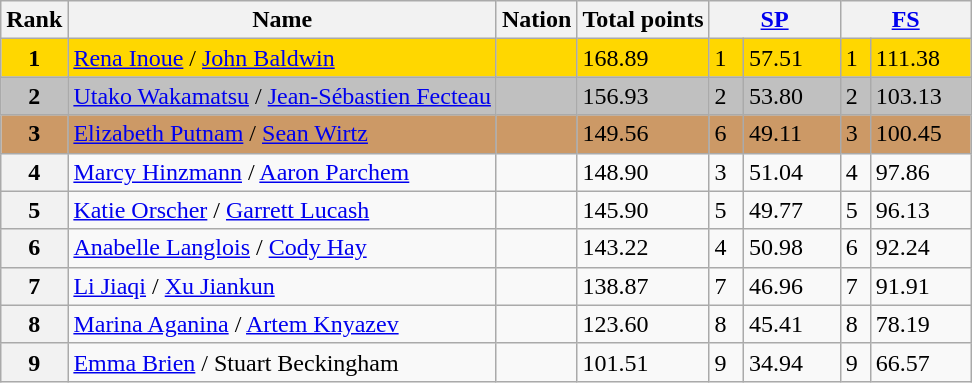<table class="wikitable">
<tr>
<th>Rank</th>
<th>Name</th>
<th>Nation</th>
<th>Total points</th>
<th colspan="2" width="80px"><a href='#'>SP</a></th>
<th colspan="2" width="80px"><a href='#'>FS</a></th>
</tr>
<tr bgcolor="gold">
<td align="center"><strong>1</strong></td>
<td><a href='#'>Rena Inoue</a> / <a href='#'>John Baldwin</a></td>
<td></td>
<td>168.89</td>
<td>1</td>
<td>57.51</td>
<td>1</td>
<td>111.38</td>
</tr>
<tr bgcolor="silver">
<td align="center"><strong>2</strong></td>
<td><a href='#'>Utako Wakamatsu</a> / <a href='#'>Jean-Sébastien Fecteau</a></td>
<td></td>
<td>156.93</td>
<td>2</td>
<td>53.80</td>
<td>2</td>
<td>103.13</td>
</tr>
<tr bgcolor="cc9966">
<td align="center"><strong>3</strong></td>
<td><a href='#'>Elizabeth Putnam</a> / <a href='#'>Sean Wirtz</a></td>
<td></td>
<td>149.56</td>
<td>6</td>
<td>49.11</td>
<td>3</td>
<td>100.45</td>
</tr>
<tr>
<th>4</th>
<td><a href='#'>Marcy Hinzmann</a> / <a href='#'>Aaron Parchem</a></td>
<td></td>
<td>148.90</td>
<td>3</td>
<td>51.04</td>
<td>4</td>
<td>97.86</td>
</tr>
<tr>
<th>5</th>
<td><a href='#'>Katie Orscher</a> / <a href='#'>Garrett Lucash</a></td>
<td></td>
<td>145.90</td>
<td>5</td>
<td>49.77</td>
<td>5</td>
<td>96.13</td>
</tr>
<tr>
<th>6</th>
<td><a href='#'>Anabelle Langlois</a> / <a href='#'>Cody Hay</a></td>
<td></td>
<td>143.22</td>
<td>4</td>
<td>50.98</td>
<td>6</td>
<td>92.24</td>
</tr>
<tr>
<th>7</th>
<td><a href='#'>Li Jiaqi</a> / <a href='#'>Xu Jiankun</a></td>
<td></td>
<td>138.87</td>
<td>7</td>
<td>46.96</td>
<td>7</td>
<td>91.91</td>
</tr>
<tr>
<th>8</th>
<td><a href='#'>Marina Aganina</a> / <a href='#'>Artem Knyazev</a></td>
<td></td>
<td>123.60</td>
<td>8</td>
<td>45.41</td>
<td>8</td>
<td>78.19</td>
</tr>
<tr>
<th>9</th>
<td><a href='#'>Emma Brien</a> / Stuart Beckingham</td>
<td></td>
<td>101.51</td>
<td>9</td>
<td>34.94</td>
<td>9</td>
<td>66.57</td>
</tr>
</table>
